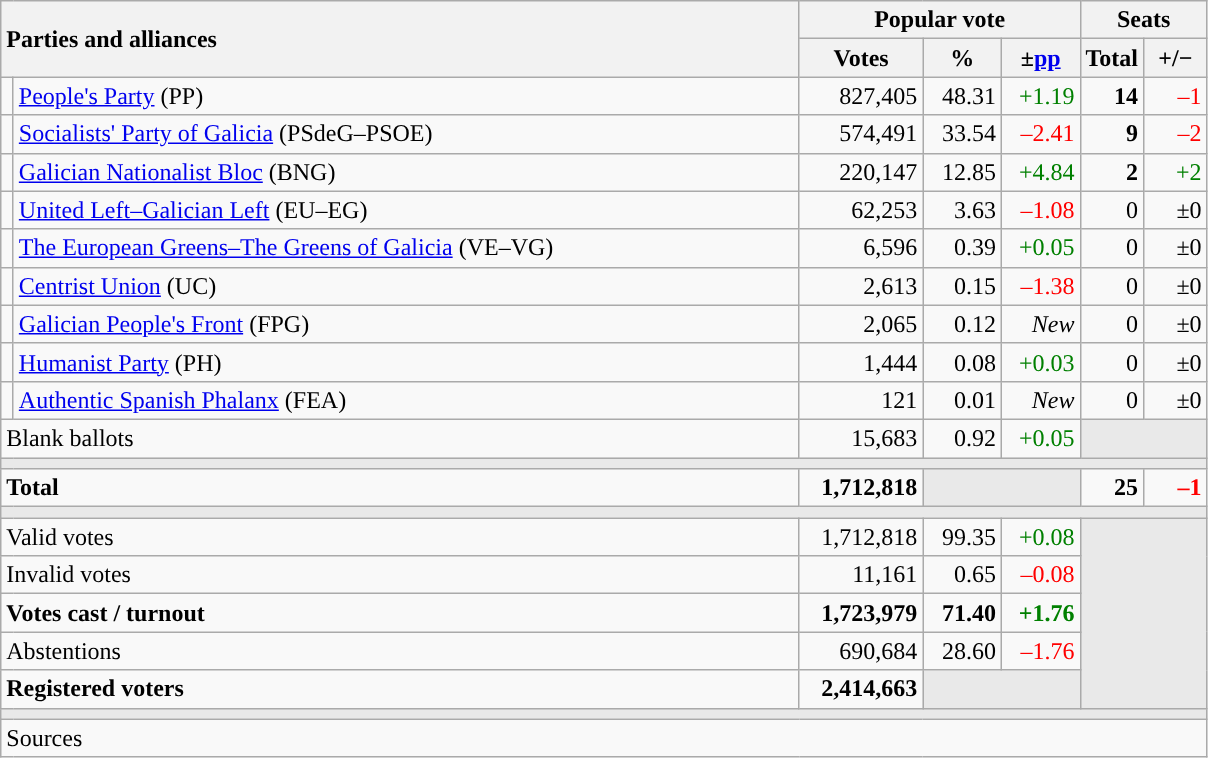<table class="wikitable" style="text-align:right;">
<tr>
<th style="text-align:left;" rowspan="2" colspan="2" width="525">Parties and alliances</th>
<th colspan="3">Popular vote</th>
<th colspan="2">Seats</th>
</tr>
<tr>
<th width="75">Votes</th>
<th width="45">%</th>
<th width="45">±<a href='#'>pp</a></th>
<th width="35">Total</th>
<th width="35">+/−</th>
</tr>
<tr>
<td width="1" style="color:inherit;background:"></td>
<td align="left"><a href='#'>People's Party</a> (PP)</td>
<td>827,405</td>
<td>48.31</td>
<td style="color:green;">+1.19</td>
<td><strong>14</strong></td>
<td style="color:red;">–1</td>
</tr>
<tr>
<td style="color:inherit;background:"></td>
<td align="left"><a href='#'>Socialists' Party of Galicia</a> (PSdeG–PSOE)</td>
<td>574,491</td>
<td>33.54</td>
<td style="color:red;">–2.41</td>
<td><strong>9</strong></td>
<td style="color:red;">–2</td>
</tr>
<tr>
<td style="color:inherit;background:"></td>
<td align="left"><a href='#'>Galician Nationalist Bloc</a> (BNG)</td>
<td>220,147</td>
<td>12.85</td>
<td style="color:green;">+4.84</td>
<td><strong>2</strong></td>
<td style="color:green;">+2</td>
</tr>
<tr>
<td style="color:inherit;background:"></td>
<td align="left"><a href='#'>United Left–Galician Left</a> (EU–EG)</td>
<td>62,253</td>
<td>3.63</td>
<td style="color:red;">–1.08</td>
<td>0</td>
<td>±0</td>
</tr>
<tr>
<td style="color:inherit;background:"></td>
<td align="left"><a href='#'>The European Greens–The Greens of Galicia</a> (VE–VG)</td>
<td>6,596</td>
<td>0.39</td>
<td style="color:green;">+0.05</td>
<td>0</td>
<td>±0</td>
</tr>
<tr>
<td style="color:inherit;background:"></td>
<td align="left"><a href='#'>Centrist Union</a> (UC)</td>
<td>2,613</td>
<td>0.15</td>
<td style="color:red;">–1.38</td>
<td>0</td>
<td>±0</td>
</tr>
<tr>
<td style="color:inherit;background:"></td>
<td align="left"><a href='#'>Galician People's Front</a> (FPG)</td>
<td>2,065</td>
<td>0.12</td>
<td><em>New</em></td>
<td>0</td>
<td>±0</td>
</tr>
<tr>
<td style="color:inherit;background:"></td>
<td align="left"><a href='#'>Humanist Party</a> (PH)</td>
<td>1,444</td>
<td>0.08</td>
<td style="color:green;">+0.03</td>
<td>0</td>
<td>±0</td>
</tr>
<tr>
<td style="color:inherit;background:"></td>
<td align="left"><a href='#'>Authentic Spanish Phalanx</a> (FEA)</td>
<td>121</td>
<td>0.01</td>
<td><em>New</em></td>
<td>0</td>
<td>±0</td>
</tr>
<tr>
<td align="left" colspan="2">Blank ballots</td>
<td>15,683</td>
<td>0.92</td>
<td style="color:green;">+0.05</td>
<td bgcolor="#E9E9E9" colspan="2"></td>
</tr>
<tr>
<td colspan="7" bgcolor="#E9E9E9"></td>
</tr>
<tr style="font-weight:bold;">
<td align="left" colspan="2">Total</td>
<td>1,712,818</td>
<td bgcolor="#E9E9E9" colspan="2"></td>
<td>25</td>
<td style="color:red;">–1</td>
</tr>
<tr>
<td colspan="7" bgcolor="#E9E9E9"></td>
</tr>
<tr>
<td align="left" colspan="2">Valid votes</td>
<td>1,712,818</td>
<td>99.35</td>
<td style="color:green;">+0.08</td>
<td bgcolor="#E9E9E9" colspan="2" rowspan="5"></td>
</tr>
<tr>
<td align="left" colspan="2">Invalid votes</td>
<td>11,161</td>
<td>0.65</td>
<td style="color:red;">–0.08</td>
</tr>
<tr style="font-weight:bold;">
<td align="left" colspan="2">Votes cast / turnout</td>
<td>1,723,979</td>
<td>71.40</td>
<td style="color:green;">+1.76</td>
</tr>
<tr>
<td align="left" colspan="2">Abstentions</td>
<td>690,684</td>
<td>28.60</td>
<td style="color:red;">–1.76</td>
</tr>
<tr style="font-weight:bold;">
<td align="left" colspan="2">Registered voters</td>
<td>2,414,663</td>
<td bgcolor="#E9E9E9" colspan="2"></td>
</tr>
<tr>
<td colspan="7" bgcolor="#E9E9E9"></td>
</tr>
<tr>
<td align="left" colspan="7">Sources</td>
</tr>
</table>
